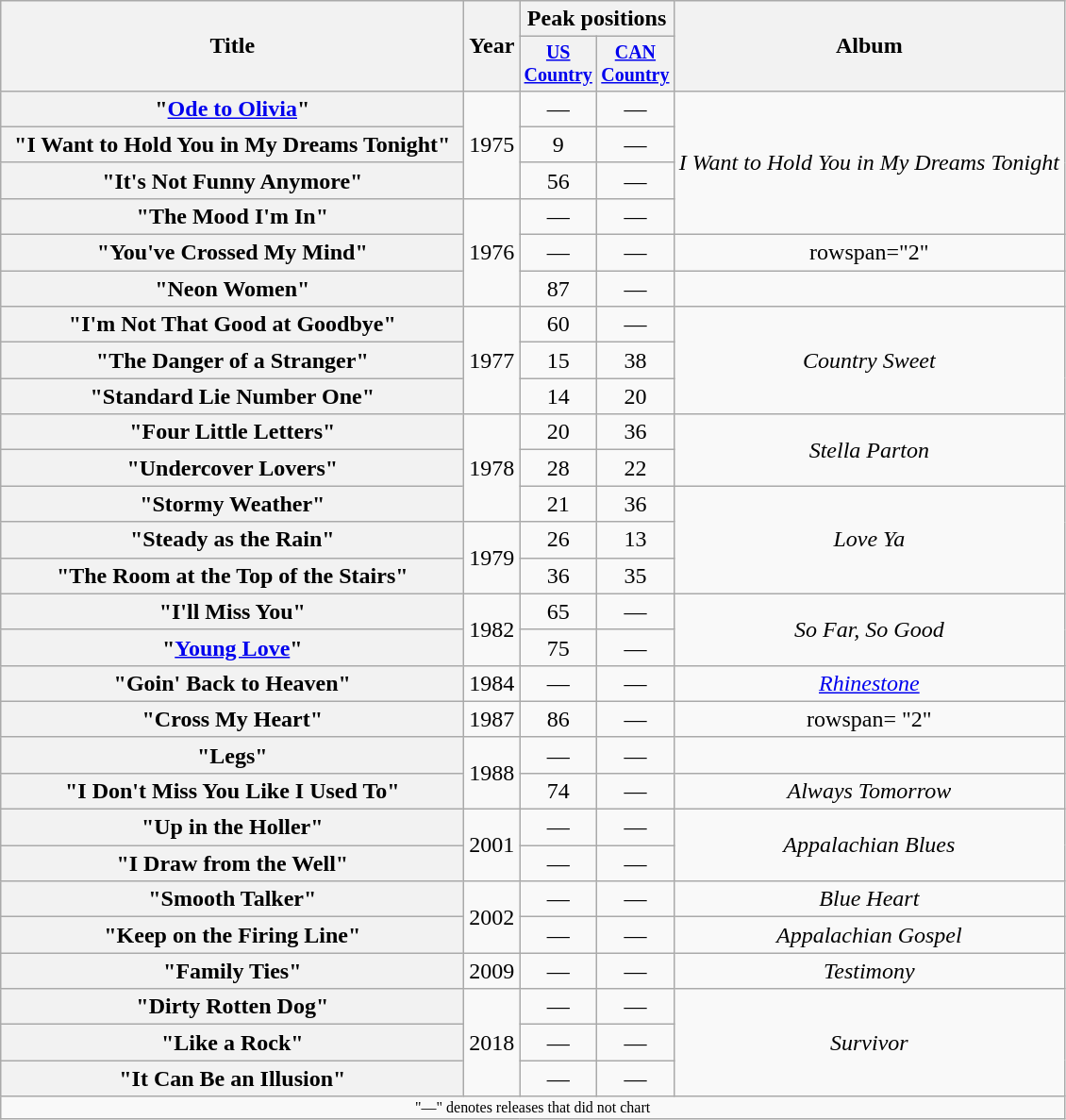<table class="wikitable plainrowheaders" style="text-align:center;">
<tr>
<th rowspan="2" style="width:20em;">Title</th>
<th rowspan="2">Year</th>
<th colspan="2">Peak positions</th>
<th rowspan="2">Album</th>
</tr>
<tr style="font-size:smaller;">
<th width="45"><a href='#'>US Country</a><br></th>
<th width="45"><a href='#'>CAN Country</a></th>
</tr>
<tr>
<th scope="row">"<a href='#'>Ode to Olivia</a>"</th>
<td rowspan="3">1975</td>
<td>—</td>
<td>—</td>
<td rowspan="4"><em>I Want to Hold You in My Dreams Tonight</em></td>
</tr>
<tr>
<th scope="row">"I Want to Hold You in My Dreams Tonight"</th>
<td>9</td>
<td>—</td>
</tr>
<tr>
<th scope="row">"It's Not Funny Anymore"</th>
<td>56</td>
<td>—</td>
</tr>
<tr>
<th scope="row">"The Mood I'm In"</th>
<td rowspan = "3">1976</td>
<td>—</td>
<td>—</td>
</tr>
<tr>
<th scope="row">"You've Crossed My Mind"</th>
<td>—</td>
<td>—</td>
<td>rowspan="2" </td>
</tr>
<tr>
<th scope="row">"Neon Women" </th>
<td>87</td>
<td>—</td>
</tr>
<tr>
<th scope="row">"I'm Not That Good at Goodbye"</th>
<td rowspan="3">1977</td>
<td>60</td>
<td>—</td>
<td rowspan="3"><em>Country Sweet</em></td>
</tr>
<tr>
<th scope="row">"The Danger of a Stranger"</th>
<td>15</td>
<td>38</td>
</tr>
<tr>
<th scope="row">"Standard Lie Number One"</th>
<td>14</td>
<td>20</td>
</tr>
<tr>
<th scope="row">"Four Little Letters"</th>
<td rowspan="3">1978</td>
<td>20</td>
<td>36</td>
<td rowspan="2"><em>Stella Parton</em></td>
</tr>
<tr>
<th scope="row">"Undercover Lovers"</th>
<td>28</td>
<td>22</td>
</tr>
<tr>
<th scope="row">"Stormy Weather"</th>
<td>21</td>
<td>36</td>
<td rowspan="3"><em>Love Ya</em></td>
</tr>
<tr>
<th scope="row">"Steady as the Rain"</th>
<td rowspan="2">1979</td>
<td>26</td>
<td>13</td>
</tr>
<tr>
<th scope="row">"The Room at the Top of the Stairs"</th>
<td>36</td>
<td>35</td>
</tr>
<tr>
<th scope="row">"I'll Miss You"</th>
<td rowspan="2">1982</td>
<td>65</td>
<td>—</td>
<td rowspan="2"><em>So Far, So Good</em></td>
</tr>
<tr>
<th scope="row">"<a href='#'>Young Love</a>"</th>
<td>75</td>
<td>—</td>
</tr>
<tr>
<th scope="row">"Goin' Back to Heaven" </th>
<td>1984</td>
<td>—</td>
<td>—</td>
<td><em><a href='#'>Rhinestone</a></em></td>
</tr>
<tr>
<th scope="row">"Cross My Heart"</th>
<td>1987</td>
<td>86</td>
<td>—</td>
<td>rowspan= "2" </td>
</tr>
<tr>
<th scope="row">"Legs"</th>
<td rowspan = "2">1988</td>
<td>—</td>
<td>—</td>
</tr>
<tr>
<th scope="row">"I Don't Miss You Like I Used To"</th>
<td>74</td>
<td>—</td>
<td><em>Always Tomorrow</em></td>
</tr>
<tr>
<th scope="row">"Up in the Holler"</th>
<td rowspan = "2">2001</td>
<td>—</td>
<td>—</td>
<td rowspan = "2"><em>Appalachian Blues</em></td>
</tr>
<tr>
<th scope = "row">"I Draw from the Well"</th>
<td>—</td>
<td>—</td>
</tr>
<tr>
<th scope = "row">"Smooth Talker"</th>
<td rowspan = "2">2002</td>
<td>—</td>
<td>—</td>
<td><em>Blue Heart</em></td>
</tr>
<tr>
<th scope = "row">"Keep on the Firing Line"</th>
<td>—</td>
<td>—</td>
<td><em>Appalachian Gospel</em></td>
</tr>
<tr>
<th scope="row">"Family Ties"</th>
<td>2009</td>
<td>—</td>
<td>—</td>
<td><em>Testimony</em></td>
</tr>
<tr>
<th scope="row">"Dirty Rotten Dog"</th>
<td rowspan = "3">2018</td>
<td>—</td>
<td>—</td>
<td rowspan = "3"><em>Survivor</em></td>
</tr>
<tr>
<th scope="row">"Like a Rock"</th>
<td>—</td>
<td>—</td>
</tr>
<tr>
<th scope="row">"It Can Be an Illusion"</th>
<td>—</td>
<td>—</td>
</tr>
<tr>
<td colspan="6" style="font-size:8pt">"—" denotes releases that did not chart</td>
</tr>
</table>
